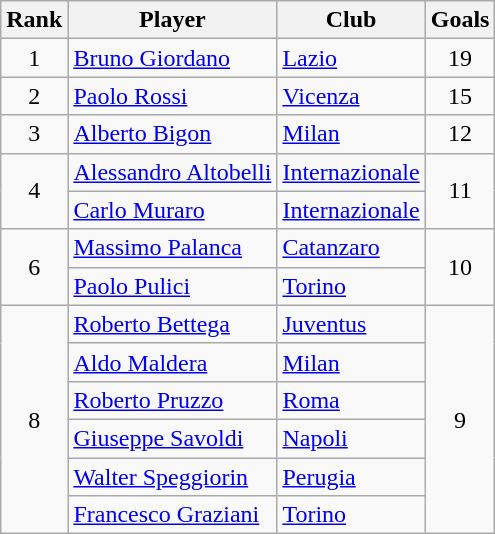<table class="wikitable" style="text-align:center">
<tr>
<th>Rank</th>
<th>Player</th>
<th>Club</th>
<th>Goals</th>
</tr>
<tr>
<td>1</td>
<td align=left> <a href='#'>Bruno Giordano</a></td>
<td align=left><a href='#'>Lazio</a></td>
<td rowspan="1">19</td>
</tr>
<tr>
<td rowspan="1">2</td>
<td align=left> <a href='#'>Paolo Rossi</a></td>
<td align=left><a href='#'>Vicenza</a></td>
<td rowspan="1">15</td>
</tr>
<tr>
<td rowspan="1">3</td>
<td align=left> <a href='#'>Alberto Bigon</a></td>
<td align=left><a href='#'>Milan</a></td>
<td rowspan="1">12</td>
</tr>
<tr>
<td rowspan="2">4</td>
<td align=left> <a href='#'>Alessandro Altobelli</a></td>
<td align=left><a href='#'>Internazionale</a></td>
<td rowspan="2">11</td>
</tr>
<tr>
<td align=left> <a href='#'>Carlo Muraro</a></td>
<td align=left><a href='#'>Internazionale</a></td>
</tr>
<tr>
<td rowspan="2">6</td>
<td align=left> <a href='#'>Massimo Palanca</a></td>
<td align=left><a href='#'>Catanzaro</a></td>
<td rowspan="2">10</td>
</tr>
<tr>
<td align=left> <a href='#'>Paolo Pulici</a></td>
<td align=left><a href='#'>Torino</a></td>
</tr>
<tr>
<td rowspan="6">8</td>
<td align=left> <a href='#'>Roberto Bettega</a></td>
<td align=left><a href='#'>Juventus</a></td>
<td rowspan="6">9</td>
</tr>
<tr>
<td align=left> <a href='#'>Aldo Maldera</a></td>
<td align=left><a href='#'>Milan</a></td>
</tr>
<tr>
<td align=left> <a href='#'>Roberto Pruzzo</a></td>
<td align=left><a href='#'>Roma</a></td>
</tr>
<tr>
<td align=left> <a href='#'>Giuseppe Savoldi</a></td>
<td align=left><a href='#'>Napoli</a></td>
</tr>
<tr>
<td align=left> <a href='#'>Walter Speggiorin</a></td>
<td align=left><a href='#'>Perugia</a></td>
</tr>
<tr>
<td align=left> <a href='#'>Francesco Graziani</a></td>
<td align=left><a href='#'>Torino</a></td>
</tr>
</table>
